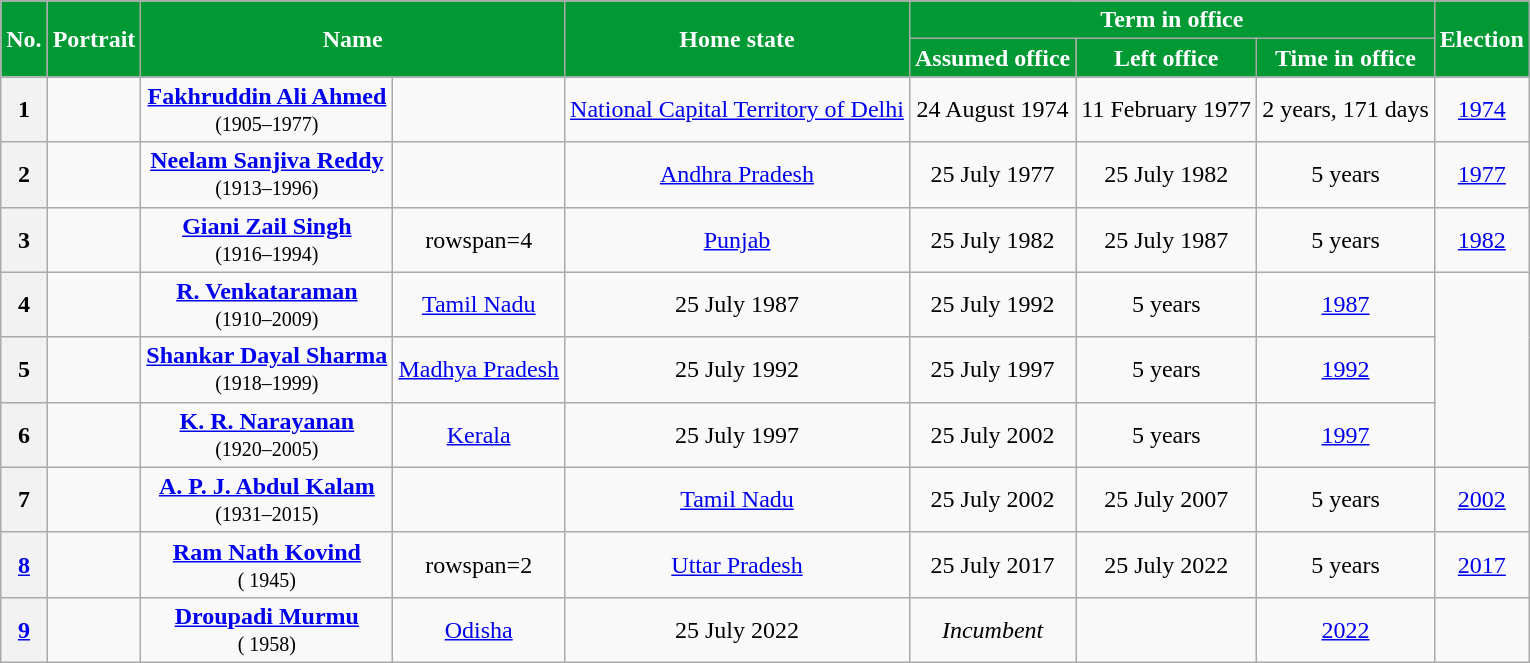<table class="wikitable sortable" style="text-align:center;">
<tr>
<th rowspan=2 style="background-color:#009933;color:white">No.</th>
<th rowspan=2 style="background-color:#009933;color:white">Portrait</th>
<th rowspan=2 colspan=2 style="background-color:#009933;color:white">Name<br></th>
<th rowspan=2 style="background-color:#009933;color:white">Home state</th>
<th colspan=3 style="background-color:#009933;color:white">Term in office</th>
<th rowspan=2 style="background-color:#009933;color:white">Election</th>
</tr>
<tr>
<th style="background-color:#009933;color:white">Assumed office</th>
<th style="background-color:#009933;color:white">Left office</th>
<th style="background-color:#009933;color:white">Time in office</th>
</tr>
<tr>
<th>1</th>
<td></td>
<td><strong><a href='#'>Fakhruddin Ali Ahmed</a></strong><br><small>(1905–1977)</small></td>
<td></td>
<td><a href='#'>National Capital Territory of Delhi</a></td>
<td>24 August 1974</td>
<td>11 February 1977</td>
<td>2 years, 171 days</td>
<td><a href='#'>1974</a></td>
</tr>
<tr>
<th>2</th>
<td></td>
<td><strong><a href='#'>Neelam Sanjiva Reddy</a></strong><br><small>(1913–1996)</small></td>
<td></td>
<td><a href='#'>Andhra Pradesh</a></td>
<td>25 July 1977</td>
<td>25 July 1982</td>
<td>5 years</td>
<td><a href='#'>1977</a></td>
</tr>
<tr>
<th>3</th>
<td></td>
<td><strong><a href='#'>Giani Zail Singh</a></strong><br><small>(1916–1994)</small></td>
<td>rowspan=4 </td>
<td><a href='#'>Punjab</a></td>
<td>25 July 1982</td>
<td>25 July 1987</td>
<td>5 years</td>
<td><a href='#'>1982</a></td>
</tr>
<tr>
<th>4</th>
<td></td>
<td><strong><a href='#'>R. Venkataraman</a></strong><br><small>(1910–2009)</small></td>
<td><a href='#'>Tamil Nadu</a></td>
<td>25 July 1987</td>
<td>25 July 1992</td>
<td>5 years</td>
<td><a href='#'>1987</a></td>
</tr>
<tr>
<th>5</th>
<td></td>
<td><strong><a href='#'>Shankar Dayal Sharma</a></strong><br><small>(1918–1999)</small></td>
<td><a href='#'>Madhya Pradesh</a></td>
<td>25 July 1992</td>
<td>25 July 1997</td>
<td>5 years</td>
<td><a href='#'>1992</a></td>
</tr>
<tr>
<th>6</th>
<td></td>
<td><strong><a href='#'>K. R. Narayanan</a></strong><br><small>(1920–2005)</small></td>
<td><a href='#'>Kerala</a></td>
<td>25 July 1997</td>
<td>25 July 2002</td>
<td>5 years</td>
<td><a href='#'>1997</a></td>
</tr>
<tr>
<th>7</th>
<td></td>
<td><strong><a href='#'>A. P. J. Abdul Kalam</a></strong><br><small>(1931–2015)</small></td>
<td></td>
<td><a href='#'>Tamil Nadu</a></td>
<td>25 July 2002</td>
<td>25 July 2007</td>
<td>5 years</td>
<td><a href='#'>2002</a></td>
</tr>
<tr>
<th><a href='#'>8</a></th>
<td></td>
<td><strong><a href='#'>Ram Nath Kovind</a></strong><br><small>( 1945)</small></td>
<td>rowspan=2 </td>
<td><a href='#'>Uttar Pradesh</a></td>
<td>25 July 2017</td>
<td>25 July 2022</td>
<td>5 years</td>
<td><a href='#'>2017</a></td>
</tr>
<tr>
<th><a href='#'>9</a></th>
<td></td>
<td><strong><a href='#'>Droupadi Murmu</a></strong><br><small>( 1958)</small></td>
<td><a href='#'>Odisha</a></td>
<td>25 July 2022</td>
<td><em>Incumbent</em></td>
<td></td>
<td><a href='#'>2022</a></td>
</tr>
</table>
